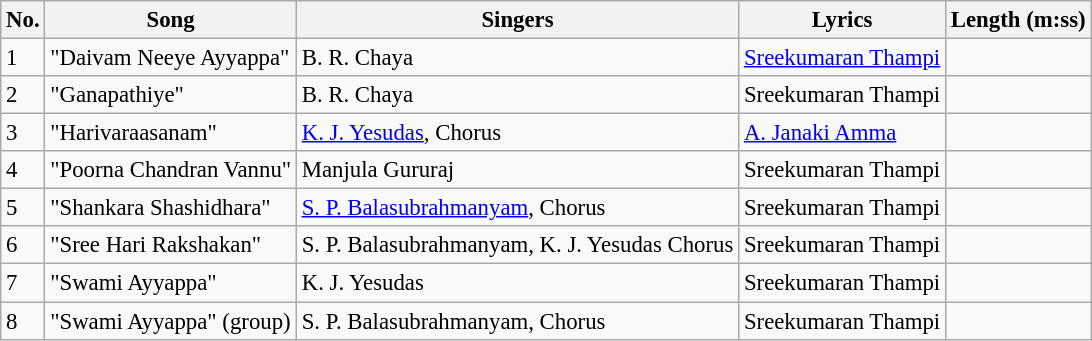<table class="wikitable" style="font-size:95%;">
<tr>
<th>No.</th>
<th>Song</th>
<th>Singers</th>
<th>Lyrics</th>
<th>Length (m:ss)</th>
</tr>
<tr>
<td>1</td>
<td>"Daivam Neeye Ayyappa"</td>
<td>B. R. Chaya</td>
<td><a href='#'>Sreekumaran Thampi</a></td>
<td></td>
</tr>
<tr>
<td>2</td>
<td>"Ganapathiye"</td>
<td>B. R. Chaya</td>
<td>Sreekumaran Thampi</td>
<td></td>
</tr>
<tr>
<td>3</td>
<td>"Harivaraasanam"</td>
<td><a href='#'>K. J. Yesudas</a>, Chorus</td>
<td><a href='#'>A. Janaki Amma</a></td>
<td></td>
</tr>
<tr>
<td>4</td>
<td>"Poorna Chandran Vannu"</td>
<td>Manjula Gururaj</td>
<td>Sreekumaran Thampi</td>
<td></td>
</tr>
<tr>
<td>5</td>
<td>"Shankara Shashidhara"</td>
<td><a href='#'>S. P. Balasubrahmanyam</a>, Chorus</td>
<td>Sreekumaran Thampi</td>
<td></td>
</tr>
<tr>
<td>6</td>
<td>"Sree Hari Rakshakan"</td>
<td>S. P. Balasubrahmanyam, K. J. Yesudas Chorus</td>
<td>Sreekumaran Thampi</td>
<td></td>
</tr>
<tr>
<td>7</td>
<td>"Swami Ayyappa"</td>
<td>K. J. Yesudas</td>
<td>Sreekumaran Thampi</td>
<td></td>
</tr>
<tr>
<td>8</td>
<td>"Swami Ayyappa" (group)</td>
<td>S. P. Balasubrahmanyam, Chorus</td>
<td>Sreekumaran Thampi</td>
<td></td>
</tr>
</table>
